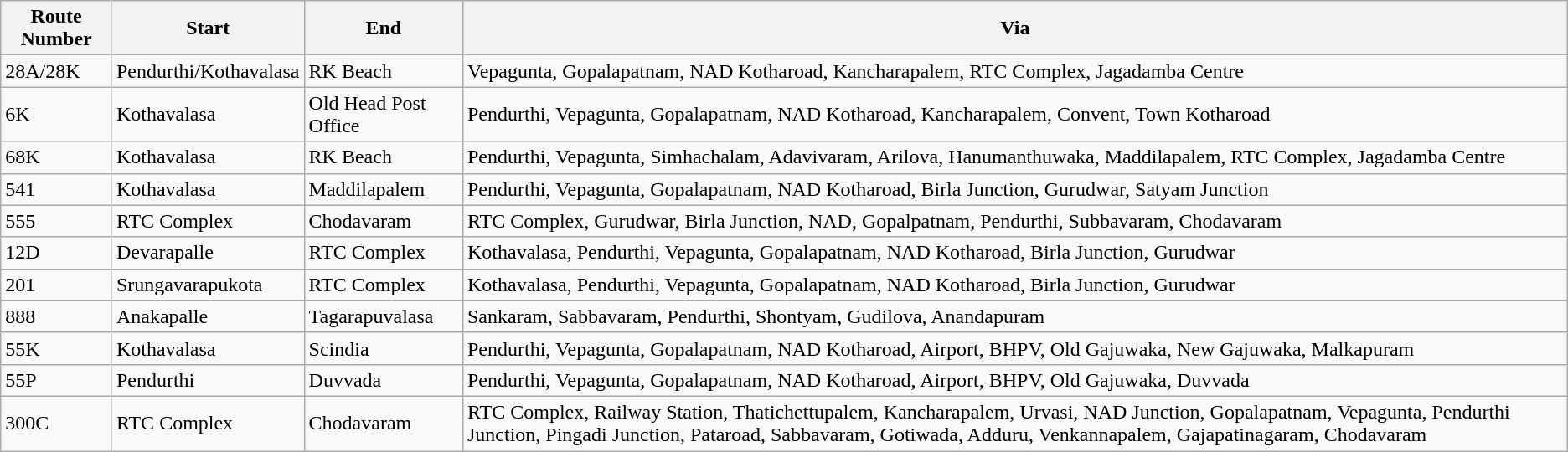<table class="sortable wikitable">
<tr>
<th>Route Number</th>
<th>Start</th>
<th>End</th>
<th>Via</th>
</tr>
<tr>
<td>28A/28K</td>
<td>Pendurthi/Kothavalasa</td>
<td>RK Beach</td>
<td>Vepagunta, Gopalapatnam, NAD Kotharoad, Kancharapalem, RTC Complex, Jagadamba Centre</td>
</tr>
<tr>
<td>6K</td>
<td>Kothavalasa</td>
<td>Old Head Post Office</td>
<td>Pendurthi, Vepagunta, Gopalapatnam, NAD Kotharoad, Kancharapalem, Convent, Town Kotharoad</td>
</tr>
<tr>
<td>68K</td>
<td>Kothavalasa</td>
<td>RK Beach</td>
<td>Pendurthi, Vepagunta, Simhachalam, Adavivaram, Arilova, Hanumanthuwaka, Maddilapalem, RTC Complex, Jagadamba Centre</td>
</tr>
<tr>
<td>541</td>
<td>Kothavalasa</td>
<td>Maddilapalem</td>
<td>Pendurthi, Vepagunta, Gopalapatnam, NAD Kotharoad, Birla Junction, Gurudwar, Satyam Junction</td>
</tr>
<tr>
<td>555</td>
<td>RTC Complex</td>
<td>Chodavaram</td>
<td>RTC Complex, Gurudwar, Birla Junction, NAD, Gopalpatnam, Pendurthi, Subbavaram, Chodavaram</td>
</tr>
<tr>
<td>12D</td>
<td>Devarapalle</td>
<td>RTC Complex</td>
<td>Kothavalasa, Pendurthi, Vepagunta, Gopalapatnam, NAD Kotharoad, Birla Junction, Gurudwar</td>
</tr>
<tr>
<td>201</td>
<td>Srungavarapukota</td>
<td>RTC Complex</td>
<td>Kothavalasa, Pendurthi, Vepagunta, Gopalapatnam, NAD Kotharoad, Birla Junction, Gurudwar</td>
</tr>
<tr>
<td>888</td>
<td>Anakapalle</td>
<td>Tagarapuvalasa</td>
<td>Sankaram, Sabbavaram, Pendurthi, Shontyam, Gudilova, Anandapuram</td>
</tr>
<tr>
<td>55K</td>
<td>Kothavalasa</td>
<td>Scindia</td>
<td>Pendurthi, Vepagunta, Gopalapatnam, NAD Kotharoad, Airport, BHPV, Old Gajuwaka, New Gajuwaka, Malkapuram</td>
</tr>
<tr>
<td>55P</td>
<td>Pendurthi</td>
<td>Duvvada</td>
<td>Pendurthi, Vepagunta, Gopalapatnam, NAD Kotharoad, Airport, BHPV, Old Gajuwaka, Duvvada</td>
</tr>
<tr>
<td>300C</td>
<td>RTC Complex</td>
<td>Chodavaram</td>
<td>RTC Complex, Railway Station, Thatichettupalem, Kancharapalem, Urvasi, NAD Junction, Gopalapatnam, Vepagunta, Pendurthi Junction, Pingadi Junction, Pataroad, Sabbavaram, Gotiwada, Adduru, Venkannapalem, Gajapatinagaram, Chodavaram</td>
</tr>
</table>
